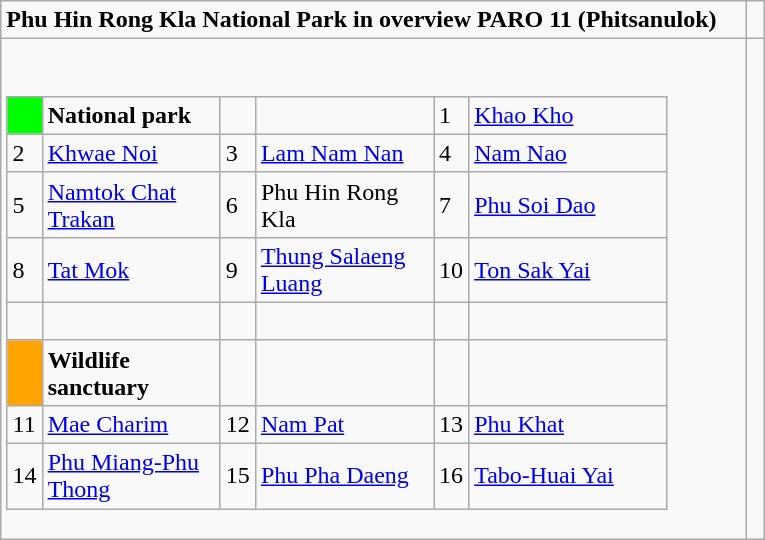<table role="presentation" class="wikitable mw-collapsible mw-collapsed">
<tr>
<td><strong>Phu Hin Rong Kla National Park in overview PARO 11 (Phitsanulok)</strong></td>
<td> </td>
</tr>
<tr>
<td><br><table class= "wikitable" style= "width:90%;">
<tr>
<td style="width:3%; background:#00FF00;"> </td>
<td style="width:27%;"><strong>National park</strong></td>
<td style="width:3%;"> </td>
<td style="width:27%;"> </td>
<td style="width:3%;">1</td>
<td><a href='#'>Khao Kho</a></td>
</tr>
<tr>
<td>2</td>
<td><a href='#'>Khwae Noi</a></td>
<td>3</td>
<td><a href='#'>Lam Nam Nan</a></td>
<td>4</td>
<td><a href='#'>Nam Nao</a></td>
</tr>
<tr>
<td>5</td>
<td><a href='#'>Namtok Chat Trakan</a></td>
<td>6</td>
<td>Phu Hin Rong Kla</td>
<td>7</td>
<td><a href='#'>Phu Soi Dao</a></td>
</tr>
<tr>
<td>8</td>
<td><a href='#'>Tat Mok</a></td>
<td>9</td>
<td><a href='#'>Thung Salaeng Luang</a></td>
<td>10</td>
<td><a href='#'>Ton Sak Yai</a></td>
</tr>
<tr>
<td> </td>
<td> </td>
<td> </td>
<td> </td>
<td> </td>
<td> </td>
</tr>
<tr>
<td style="background:#FFA400;"> </td>
<td><strong>Wildlife sanctuary</strong></td>
<td> </td>
<td> </td>
<td> </td>
<td> </td>
</tr>
<tr>
<td>11</td>
<td><a href='#'>Mae Charim</a></td>
<td>12</td>
<td><a href='#'>Nam Pat</a></td>
<td>13</td>
<td><a href='#'>Phu Khat</a></td>
</tr>
<tr>
<td>14</td>
<td><a href='#'>Phu Miang-Phu Thong</a></td>
<td>15</td>
<td><a href='#'>Phu Pha Daeng</a></td>
<td>16</td>
<td><a href='#'>Tabo-Huai Yai</a></td>
</tr>
</table>
</td>
</tr>
</table>
